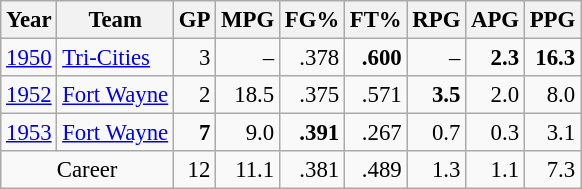<table class="wikitable sortable" style="font-size:95%; text-align:right;">
<tr>
<th>Year</th>
<th>Team</th>
<th>GP</th>
<th>MPG</th>
<th>FG%</th>
<th>FT%</th>
<th>RPG</th>
<th>APG</th>
<th>PPG</th>
</tr>
<tr>
<td style="text-align:left;"><a href='#'>1950</a></td>
<td style="text-align:left;"><a href='#'>Tri-Cities</a></td>
<td>3</td>
<td>–</td>
<td>.378</td>
<td><strong>.600</strong></td>
<td>–</td>
<td><strong>2.3</strong></td>
<td><strong>16.3</strong></td>
</tr>
<tr>
<td style="text-align:left;"><a href='#'>1952</a></td>
<td style="text-align:left;"><a href='#'>Fort Wayne</a></td>
<td>2</td>
<td>18.5</td>
<td>.375</td>
<td>.571</td>
<td><strong>3.5</strong></td>
<td>2.0</td>
<td>8.0</td>
</tr>
<tr>
<td style="text-align:left;"><a href='#'>1953</a></td>
<td style="text-align:left;"><a href='#'>Fort Wayne</a></td>
<td><strong>7</strong></td>
<td>9.0</td>
<td><strong>.391</strong></td>
<td>.267</td>
<td>0.7</td>
<td>0.3</td>
<td>3.1</td>
</tr>
<tr class="sortbottom">
<td colspan="2" style="text-align:center;">Career</td>
<td>12</td>
<td>11.1</td>
<td>.381</td>
<td>.489</td>
<td>1.3</td>
<td>1.1</td>
<td>7.3</td>
</tr>
</table>
